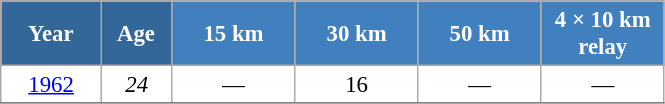<table class="wikitable" style="font-size:95%; text-align:center; border:grey solid 1px; border-collapse:collapse; background:#ffffff;">
<tr>
<th style="background-color:#369; color:white; width:60px;"> Year </th>
<th style="background-color:#369; color:white; width:40px;"> Age </th>
<th style="background-color:#4180be; color:white; width:75px;"> 15 km </th>
<th style="background-color:#4180be; color:white; width:75px;"> 30 km </th>
<th style="background-color:#4180be; color:white; width:75px;"> 50 km </th>
<th style="background-color:#4180be; color:white; width:75px;"> 4 × 10 km <br> relay </th>
</tr>
<tr>
<td><a href='#'>1962</a></td>
<td><em>24</em></td>
<td>—</td>
<td>16</td>
<td>—</td>
<td>—</td>
</tr>
<tr>
</tr>
</table>
